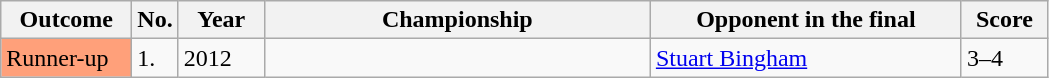<table class="sortable wikitable">
<tr>
<th width="80">Outcome</th>
<th width="20">No.</th>
<th width="50">Year</th>
<th width="250">Championship</th>
<th width="200">Opponent in the final</th>
<th width="50">Score</th>
</tr>
<tr>
<td style="background:#ffa07a;">Runner-up</td>
<td>1.</td>
<td>2012</td>
<td></td>
<td> <a href='#'>Stuart Bingham</a></td>
<td>3–4</td>
</tr>
</table>
